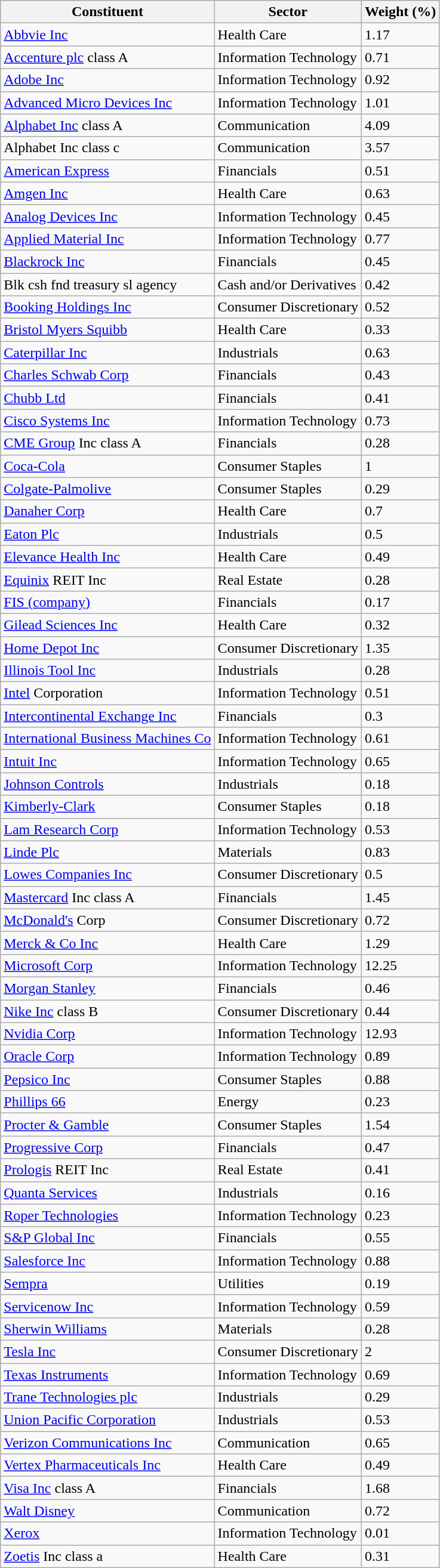<table class="wikitable sortable">
<tr>
<th>Constituent</th>
<th>Sector</th>
<th>Weight (%)</th>
</tr>
<tr>
<td><a href='#'>Abbvie Inc</a></td>
<td>Health Care</td>
<td>1.17</td>
</tr>
<tr>
<td><a href='#'>Accenture plc</a> class A</td>
<td>Information Technology</td>
<td>0.71</td>
</tr>
<tr>
<td><a href='#'>Adobe Inc</a></td>
<td>Information Technology</td>
<td>0.92</td>
</tr>
<tr>
<td><a href='#'>Advanced Micro Devices Inc</a></td>
<td>Information Technology</td>
<td>1.01</td>
</tr>
<tr>
<td><a href='#'>Alphabet Inc</a> class A</td>
<td>Communication</td>
<td>4.09</td>
</tr>
<tr>
<td>Alphabet Inc class c</td>
<td>Communication</td>
<td>3.57</td>
</tr>
<tr>
<td><a href='#'>American Express</a></td>
<td>Financials</td>
<td>0.51</td>
</tr>
<tr>
<td><a href='#'>Amgen Inc</a></td>
<td>Health Care</td>
<td>0.63</td>
</tr>
<tr>
<td><a href='#'>Analog Devices Inc</a></td>
<td>Information Technology</td>
<td>0.45</td>
</tr>
<tr>
<td><a href='#'>Applied Material Inc</a></td>
<td>Information Technology</td>
<td>0.77</td>
</tr>
<tr>
<td><a href='#'>Blackrock Inc</a></td>
<td>Financials</td>
<td>0.45</td>
</tr>
<tr>
<td>Blk csh fnd treasury sl agency</td>
<td>Cash and/or Derivatives</td>
<td>0.42</td>
</tr>
<tr>
<td><a href='#'>Booking Holdings Inc</a></td>
<td>Consumer Discretionary</td>
<td>0.52</td>
</tr>
<tr>
<td><a href='#'>Bristol Myers Squibb</a></td>
<td>Health Care</td>
<td>0.33</td>
</tr>
<tr>
<td><a href='#'>Caterpillar Inc</a></td>
<td>Industrials</td>
<td>0.63</td>
</tr>
<tr>
<td><a href='#'>Charles Schwab Corp</a></td>
<td>Financials</td>
<td>0.43</td>
</tr>
<tr>
<td><a href='#'>Chubb Ltd</a></td>
<td>Financials</td>
<td>0.41</td>
</tr>
<tr>
<td><a href='#'>Cisco Systems Inc</a></td>
<td>Information Technology</td>
<td>0.73</td>
</tr>
<tr>
<td><a href='#'>CME Group</a> Inc class A</td>
<td>Financials</td>
<td>0.28</td>
</tr>
<tr>
<td><a href='#'>Coca-Cola</a></td>
<td>Consumer Staples</td>
<td>1</td>
</tr>
<tr>
<td><a href='#'>Colgate-Palmolive</a></td>
<td>Consumer Staples</td>
<td>0.29</td>
</tr>
<tr>
<td><a href='#'>Danaher Corp</a></td>
<td>Health Care</td>
<td>0.7</td>
</tr>
<tr>
<td><a href='#'>Eaton Plc</a></td>
<td>Industrials</td>
<td>0.5</td>
</tr>
<tr>
<td><a href='#'>Elevance Health Inc</a></td>
<td>Health Care</td>
<td>0.49</td>
</tr>
<tr>
<td><a href='#'>Equinix</a> REIT Inc</td>
<td>Real Estate</td>
<td>0.28</td>
</tr>
<tr>
<td><a href='#'>FIS (company)</a></td>
<td>Financials</td>
<td>0.17</td>
</tr>
<tr>
<td><a href='#'>Gilead Sciences Inc</a></td>
<td>Health Care</td>
<td>0.32</td>
</tr>
<tr>
<td><a href='#'>Home Depot Inc</a></td>
<td>Consumer Discretionary</td>
<td>1.35</td>
</tr>
<tr>
<td><a href='#'>Illinois Tool Inc</a></td>
<td>Industrials</td>
<td>0.28</td>
</tr>
<tr>
<td><a href='#'>Intel</a> Corporation</td>
<td>Information Technology</td>
<td>0.51</td>
</tr>
<tr>
<td><a href='#'>Intercontinental Exchange Inc</a></td>
<td>Financials</td>
<td>0.3</td>
</tr>
<tr>
<td><a href='#'>International Business Machines Co</a></td>
<td>Information Technology</td>
<td>0.61</td>
</tr>
<tr>
<td><a href='#'>Intuit Inc</a></td>
<td>Information Technology</td>
<td>0.65</td>
</tr>
<tr>
<td><a href='#'>Johnson Controls</a></td>
<td>Industrials</td>
<td>0.18</td>
</tr>
<tr>
<td><a href='#'>Kimberly-Clark</a></td>
<td>Consumer Staples</td>
<td>0.18</td>
</tr>
<tr>
<td><a href='#'>Lam Research Corp</a></td>
<td>Information Technology</td>
<td>0.53</td>
</tr>
<tr>
<td><a href='#'>Linde Plc</a></td>
<td>Materials</td>
<td>0.83</td>
</tr>
<tr>
<td><a href='#'>Lowes Companies Inc</a></td>
<td>Consumer Discretionary</td>
<td>0.5</td>
</tr>
<tr>
<td><a href='#'>Mastercard</a> Inc class A</td>
<td>Financials</td>
<td>1.45</td>
</tr>
<tr>
<td><a href='#'>McDonald's</a> Corp</td>
<td>Consumer Discretionary</td>
<td>0.72</td>
</tr>
<tr>
<td><a href='#'>Merck & Co Inc</a></td>
<td>Health Care</td>
<td>1.29</td>
</tr>
<tr>
<td><a href='#'>Microsoft Corp</a></td>
<td>Information Technology</td>
<td>12.25</td>
</tr>
<tr>
<td><a href='#'>Morgan Stanley</a></td>
<td>Financials</td>
<td>0.46</td>
</tr>
<tr>
<td><a href='#'>Nike Inc</a> class B</td>
<td>Consumer Discretionary</td>
<td>0.44</td>
</tr>
<tr>
<td><a href='#'>Nvidia Corp</a></td>
<td>Information Technology</td>
<td>12.93</td>
</tr>
<tr>
<td><a href='#'>Oracle Corp</a></td>
<td>Information Technology</td>
<td>0.89</td>
</tr>
<tr>
<td><a href='#'>Pepsico Inc</a></td>
<td>Consumer Staples</td>
<td>0.88</td>
</tr>
<tr>
<td><a href='#'>Phillips 66</a></td>
<td>Energy</td>
<td>0.23</td>
</tr>
<tr>
<td><a href='#'>Procter & Gamble</a></td>
<td>Consumer Staples</td>
<td>1.54</td>
</tr>
<tr>
<td><a href='#'>Progressive Corp</a></td>
<td>Financials</td>
<td>0.47</td>
</tr>
<tr>
<td><a href='#'>Prologis</a> REIT Inc</td>
<td>Real Estate</td>
<td>0.41</td>
</tr>
<tr>
<td><a href='#'>Quanta Services</a></td>
<td>Industrials</td>
<td>0.16</td>
</tr>
<tr>
<td><a href='#'>Roper Technologies</a></td>
<td>Information Technology</td>
<td>0.23</td>
</tr>
<tr>
<td><a href='#'>S&P Global Inc</a></td>
<td>Financials</td>
<td>0.55</td>
</tr>
<tr>
<td><a href='#'>Salesforce Inc</a></td>
<td>Information Technology</td>
<td>0.88</td>
</tr>
<tr>
<td><a href='#'>Sempra</a></td>
<td>Utilities</td>
<td>0.19</td>
</tr>
<tr>
<td><a href='#'>Servicenow Inc</a></td>
<td>Information Technology</td>
<td>0.59</td>
</tr>
<tr>
<td><a href='#'>Sherwin Williams</a></td>
<td>Materials</td>
<td>0.28</td>
</tr>
<tr>
<td><a href='#'>Tesla Inc</a></td>
<td>Consumer Discretionary</td>
<td>2</td>
</tr>
<tr>
<td><a href='#'>Texas Instruments</a></td>
<td>Information Technology</td>
<td>0.69</td>
</tr>
<tr>
<td><a href='#'>Trane Technologies plc</a></td>
<td>Industrials</td>
<td>0.29</td>
</tr>
<tr>
<td><a href='#'>Union Pacific Corporation</a></td>
<td>Industrials</td>
<td>0.53</td>
</tr>
<tr>
<td><a href='#'>Verizon Communications Inc</a></td>
<td>Communication</td>
<td>0.65</td>
</tr>
<tr>
<td><a href='#'>Vertex Pharmaceuticals Inc</a></td>
<td>Health Care</td>
<td>0.49</td>
</tr>
<tr>
<td><a href='#'>Visa Inc</a> class A</td>
<td>Financials</td>
<td>1.68</td>
</tr>
<tr>
<td><a href='#'>Walt Disney</a></td>
<td>Communication</td>
<td>0.72</td>
</tr>
<tr>
<td><a href='#'>Xerox</a></td>
<td>Information Technology</td>
<td>0.01</td>
</tr>
<tr>
<td><a href='#'>Zoetis</a> Inc class a</td>
<td>Health Care</td>
<td>0.31</td>
</tr>
</table>
